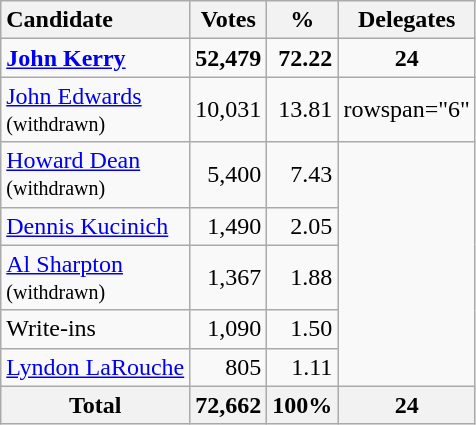<table class="wikitable sortable plainrowheaders" style="text-align:right;">
<tr>
<th style="text-align:left;">Candidate</th>
<th>Votes</th>
<th>%</th>
<th>Delegates</th>
</tr>
<tr>
<td style="text-align:left;" data-sort-value="Kerry"><strong><a href='#'>John Kerry</a></strong></td>
<td><strong>52,479</strong></td>
<td><strong>72.22</strong></td>
<td style="text-align:center;"><strong>24</strong></td>
</tr>
<tr>
<td style="text-align:left;" data-sort-value="Edwards"><a href='#'>John Edwards</a><br><small>(withdrawn)</small></td>
<td>10,031</td>
<td>13.81</td>
<td>rowspan="6" </td>
</tr>
<tr>
<td style="text-align:left;" data-sort-value="Dean"><a href='#'>Howard Dean</a><br><small>(withdrawn)</small></td>
<td>5,400</td>
<td>7.43</td>
</tr>
<tr>
<td style="text-align:left;" data-sort-value="Kucinich"><a href='#'>Dennis Kucinich</a></td>
<td>1,490</td>
<td>2.05</td>
</tr>
<tr>
<td style="text-align:left;" data-sort-value="Sharpton"><a href='#'>Al Sharpton</a><br><small>(withdrawn)</small></td>
<td>1,367</td>
<td>1.88</td>
</tr>
<tr>
<td style="text-align:left;" data-sort-value="Write-ins">Write-ins</td>
<td>1,090</td>
<td>1.50</td>
</tr>
<tr>
<td style="text-align:left;" data-sort-value="LaRouche"><a href='#'>Lyndon LaRouche</a></td>
<td>805</td>
<td>1.11</td>
</tr>
<tr class="sortbottom">
<th>Total</th>
<th><strong>72,662</strong></th>
<th>100%</th>
<th>24</th>
</tr>
</table>
